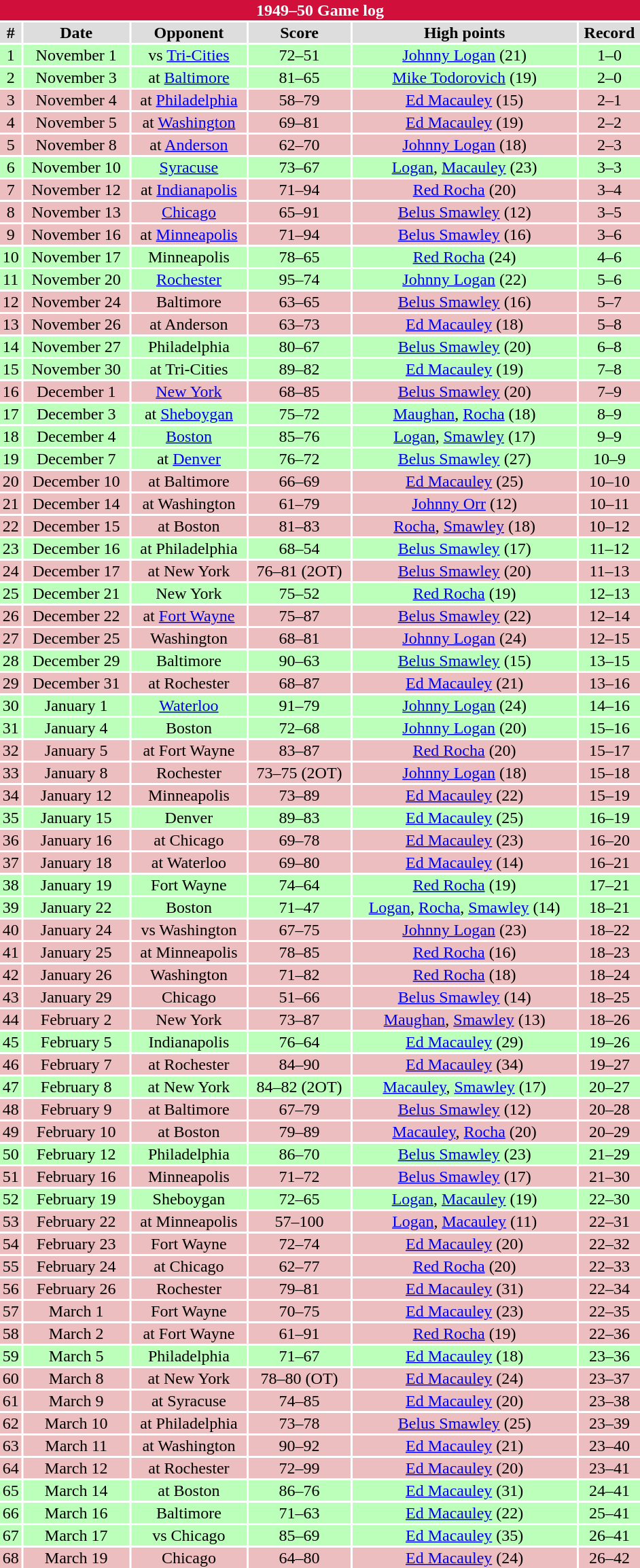<table class="toccolours collapsible" width=50% style="clear:both; margin:1.5em auto; text-align:center">
<tr>
<th colspan=11 style="background:#D0103A; color:white;">1949–50 Game log</th>
</tr>
<tr align="center" bgcolor="#dddddd">
<td><strong>#</strong></td>
<td><strong>Date</strong></td>
<td><strong>Opponent</strong></td>
<td><strong>Score</strong></td>
<td><strong>High points</strong></td>
<td><strong>Record</strong></td>
</tr>
<tr align="center" bgcolor="bbffbb">
<td>1</td>
<td>November 1</td>
<td>vs <a href='#'>Tri-Cities</a></td>
<td>72–51</td>
<td><a href='#'>Johnny Logan</a> (21)</td>
<td>1–0</td>
</tr>
<tr align="center" bgcolor="bbffbb">
<td>2</td>
<td>November 3</td>
<td>at <a href='#'>Baltimore</a></td>
<td>81–65</td>
<td><a href='#'>Mike Todorovich</a> (19)</td>
<td>2–0</td>
</tr>
<tr align="center" bgcolor="edbebf">
<td>3</td>
<td>November 4</td>
<td>at <a href='#'>Philadelphia</a></td>
<td>58–79</td>
<td><a href='#'>Ed Macauley</a> (15)</td>
<td>2–1</td>
</tr>
<tr align="center" bgcolor="edbebf">
<td>4</td>
<td>November 5</td>
<td>at <a href='#'>Washington</a></td>
<td>69–81</td>
<td><a href='#'>Ed Macauley</a> (19)</td>
<td>2–2</td>
</tr>
<tr align="center" bgcolor="edbebf">
<td>5</td>
<td>November 8</td>
<td>at <a href='#'>Anderson</a></td>
<td>62–70</td>
<td><a href='#'>Johnny Logan</a> (18)</td>
<td>2–3</td>
</tr>
<tr align="center" bgcolor="bbffbb">
<td>6</td>
<td>November 10</td>
<td><a href='#'>Syracuse</a></td>
<td>73–67</td>
<td><a href='#'>Logan</a>, <a href='#'>Macauley</a> (23)</td>
<td>3–3</td>
</tr>
<tr align="center" bgcolor="edbebf">
<td>7</td>
<td>November 12</td>
<td>at <a href='#'>Indianapolis</a></td>
<td>71–94</td>
<td><a href='#'>Red Rocha</a> (20)</td>
<td>3–4</td>
</tr>
<tr align="center" bgcolor="edbebf">
<td>8</td>
<td>November 13</td>
<td><a href='#'>Chicago</a></td>
<td>65–91</td>
<td><a href='#'>Belus Smawley</a> (12)</td>
<td>3–5</td>
</tr>
<tr align="center" bgcolor="edbebf">
<td>9</td>
<td>November 16</td>
<td>at <a href='#'>Minneapolis</a></td>
<td>71–94</td>
<td><a href='#'>Belus Smawley</a> (16)</td>
<td>3–6</td>
</tr>
<tr align="center" bgcolor="bbffbb">
<td>10</td>
<td>November 17</td>
<td>Minneapolis</td>
<td>78–65</td>
<td><a href='#'>Red Rocha</a> (24)</td>
<td>4–6</td>
</tr>
<tr align="center" bgcolor="bbffbb">
<td>11</td>
<td>November 20</td>
<td><a href='#'>Rochester</a></td>
<td>95–74</td>
<td><a href='#'>Johnny Logan</a> (22)</td>
<td>5–6</td>
</tr>
<tr align="center" bgcolor="edbebf">
<td>12</td>
<td>November 24</td>
<td>Baltimore</td>
<td>63–65</td>
<td><a href='#'>Belus Smawley</a> (16)</td>
<td>5–7</td>
</tr>
<tr align="center" bgcolor="edbebf">
<td>13</td>
<td>November 26</td>
<td>at Anderson</td>
<td>63–73</td>
<td><a href='#'>Ed Macauley</a> (18)</td>
<td>5–8</td>
</tr>
<tr align="center" bgcolor="bbffbb">
<td>14</td>
<td>November 27</td>
<td>Philadelphia</td>
<td>80–67</td>
<td><a href='#'>Belus Smawley</a> (20)</td>
<td>6–8</td>
</tr>
<tr align="center" bgcolor="bbffbb">
<td>15</td>
<td>November 30</td>
<td>at Tri-Cities</td>
<td>89–82</td>
<td><a href='#'>Ed Macauley</a> (19)</td>
<td>7–8</td>
</tr>
<tr align="center" bgcolor="edbebf">
<td>16</td>
<td>December 1</td>
<td><a href='#'>New York</a></td>
<td>68–85</td>
<td><a href='#'>Belus Smawley</a> (20)</td>
<td>7–9</td>
</tr>
<tr align="center" bgcolor="bbffbb">
<td>17</td>
<td>December 3</td>
<td>at <a href='#'>Sheboygan</a></td>
<td>75–72</td>
<td><a href='#'>Maughan</a>, <a href='#'>Rocha</a> (18)</td>
<td>8–9</td>
</tr>
<tr align="center" bgcolor="bbffbb">
<td>18</td>
<td>December 4</td>
<td><a href='#'>Boston</a></td>
<td>85–76</td>
<td><a href='#'>Logan</a>, <a href='#'>Smawley</a> (17)</td>
<td>9–9</td>
</tr>
<tr align="center" bgcolor="bbffbb">
<td>19</td>
<td>December 7</td>
<td>at <a href='#'>Denver</a></td>
<td>76–72</td>
<td><a href='#'>Belus Smawley</a> (27)</td>
<td>10–9</td>
</tr>
<tr align="center" bgcolor="edbebf">
<td>20</td>
<td>December 10</td>
<td>at Baltimore</td>
<td>66–69</td>
<td><a href='#'>Ed Macauley</a> (25)</td>
<td>10–10</td>
</tr>
<tr align="center" bgcolor="edbebf">
<td>21</td>
<td>December 14</td>
<td>at Washington</td>
<td>61–79</td>
<td><a href='#'>Johnny Orr</a> (12)</td>
<td>10–11</td>
</tr>
<tr align="center" bgcolor="edbebf">
<td>22</td>
<td>December 15</td>
<td>at Boston</td>
<td>81–83</td>
<td><a href='#'>Rocha</a>, <a href='#'>Smawley</a> (18)</td>
<td>10–12</td>
</tr>
<tr align="center" bgcolor="bbffbb">
<td>23</td>
<td>December 16</td>
<td>at Philadelphia</td>
<td>68–54</td>
<td><a href='#'>Belus Smawley</a> (17)</td>
<td>11–12</td>
</tr>
<tr align="center" bgcolor="edbebf">
<td>24</td>
<td>December 17</td>
<td>at New York</td>
<td>76–81 (2OT)</td>
<td><a href='#'>Belus Smawley</a> (20)</td>
<td>11–13</td>
</tr>
<tr align="center" bgcolor="bbffbb">
<td>25</td>
<td>December 21</td>
<td>New York</td>
<td>75–52</td>
<td><a href='#'>Red Rocha</a> (19)</td>
<td>12–13</td>
</tr>
<tr align="center" bgcolor="edbebf">
<td>26</td>
<td>December 22</td>
<td>at <a href='#'>Fort Wayne</a></td>
<td>75–87</td>
<td><a href='#'>Belus Smawley</a> (22)</td>
<td>12–14</td>
</tr>
<tr align="center" bgcolor="edbebf">
<td>27</td>
<td>December 25</td>
<td>Washington</td>
<td>68–81</td>
<td><a href='#'>Johnny Logan</a> (24)</td>
<td>12–15</td>
</tr>
<tr align="center" bgcolor="bbffbb">
<td>28</td>
<td>December 29</td>
<td>Baltimore</td>
<td>90–63</td>
<td><a href='#'>Belus Smawley</a> (15)</td>
<td>13–15</td>
</tr>
<tr align="center" bgcolor="edbebf">
<td>29</td>
<td>December 31</td>
<td>at Rochester</td>
<td>68–87</td>
<td><a href='#'>Ed Macauley</a> (21)</td>
<td>13–16</td>
</tr>
<tr align="center" bgcolor="bbffbb">
<td>30</td>
<td>January 1</td>
<td><a href='#'>Waterloo</a></td>
<td>91–79</td>
<td><a href='#'>Johnny Logan</a> (24)</td>
<td>14–16</td>
</tr>
<tr align="center" bgcolor="bbffbb">
<td>31</td>
<td>January 4</td>
<td>Boston</td>
<td>72–68</td>
<td><a href='#'>Johnny Logan</a> (20)</td>
<td>15–16</td>
</tr>
<tr align="center" bgcolor="edbebf">
<td>32</td>
<td>January 5</td>
<td>at Fort Wayne</td>
<td>83–87</td>
<td><a href='#'>Red Rocha</a> (20)</td>
<td>15–17</td>
</tr>
<tr align="center" bgcolor="edbebf">
<td>33</td>
<td>January 8</td>
<td>Rochester</td>
<td>73–75 (2OT)</td>
<td><a href='#'>Johnny Logan</a> (18)</td>
<td>15–18</td>
</tr>
<tr align="center" bgcolor="edbebf">
<td>34</td>
<td>January 12</td>
<td>Minneapolis</td>
<td>73–89</td>
<td><a href='#'>Ed Macauley</a> (22)</td>
<td>15–19</td>
</tr>
<tr align="center" bgcolor="bbffbb">
<td>35</td>
<td>January 15</td>
<td>Denver</td>
<td>89–83</td>
<td><a href='#'>Ed Macauley</a> (25)</td>
<td>16–19</td>
</tr>
<tr align="center" bgcolor="edbebf">
<td>36</td>
<td>January 16</td>
<td>at Chicago</td>
<td>69–78</td>
<td><a href='#'>Ed Macauley</a> (23)</td>
<td>16–20</td>
</tr>
<tr align="center" bgcolor="edbebf">
<td>37</td>
<td>January 18</td>
<td>at Waterloo</td>
<td>69–80</td>
<td><a href='#'>Ed Macauley</a> (14)</td>
<td>16–21</td>
</tr>
<tr align="center" bgcolor="bbffbb">
<td>38</td>
<td>January 19</td>
<td>Fort Wayne</td>
<td>74–64</td>
<td><a href='#'>Red Rocha</a> (19)</td>
<td>17–21</td>
</tr>
<tr align="center" bgcolor="bbffbb">
<td>39</td>
<td>January 22</td>
<td>Boston</td>
<td>71–47</td>
<td><a href='#'>Logan</a>, <a href='#'>Rocha</a>, <a href='#'>Smawley</a> (14)</td>
<td>18–21</td>
</tr>
<tr align="center" bgcolor="edbebf">
<td>40</td>
<td>January 24</td>
<td>vs Washington</td>
<td>67–75</td>
<td><a href='#'>Johnny Logan</a> (23)</td>
<td>18–22</td>
</tr>
<tr align="center" bgcolor="edbebf">
<td>41</td>
<td>January 25</td>
<td>at Minneapolis</td>
<td>78–85</td>
<td><a href='#'>Red Rocha</a> (16)</td>
<td>18–23</td>
</tr>
<tr align="center" bgcolor="edbebf">
<td>42</td>
<td>January 26</td>
<td>Washington</td>
<td>71–82</td>
<td><a href='#'>Red Rocha</a> (18)</td>
<td>18–24</td>
</tr>
<tr align="center" bgcolor="edbebf">
<td>43</td>
<td>January 29</td>
<td>Chicago</td>
<td>51–66</td>
<td><a href='#'>Belus Smawley</a> (14)</td>
<td>18–25</td>
</tr>
<tr align="center" bgcolor="edbebf">
<td>44</td>
<td>February 2</td>
<td>New York</td>
<td>73–87</td>
<td><a href='#'>Maughan</a>, <a href='#'>Smawley</a> (13)</td>
<td>18–26</td>
</tr>
<tr align="center" bgcolor="bbffbb">
<td>45</td>
<td>February 5</td>
<td>Indianapolis</td>
<td>76–64</td>
<td><a href='#'>Ed Macauley</a> (29)</td>
<td>19–26</td>
</tr>
<tr align="center" bgcolor="edbebf">
<td>46</td>
<td>February 7</td>
<td>at Rochester</td>
<td>84–90</td>
<td><a href='#'>Ed Macauley</a> (34)</td>
<td>19–27</td>
</tr>
<tr align="center" bgcolor="bbffbb">
<td>47</td>
<td>February 8</td>
<td>at New York</td>
<td>84–82 (2OT)</td>
<td><a href='#'>Macauley</a>, <a href='#'>Smawley</a> (17)</td>
<td>20–27</td>
</tr>
<tr align="center" bgcolor="edbebf">
<td>48</td>
<td>February 9</td>
<td>at Baltimore</td>
<td>67–79</td>
<td><a href='#'>Belus Smawley</a> (12)</td>
<td>20–28</td>
</tr>
<tr align="center" bgcolor="edbebf">
<td>49</td>
<td>February 10</td>
<td>at Boston</td>
<td>79–89</td>
<td><a href='#'>Macauley</a>, <a href='#'>Rocha</a> (20)</td>
<td>20–29</td>
</tr>
<tr align="center" bgcolor="bbffbb">
<td>50</td>
<td>February 12</td>
<td>Philadelphia</td>
<td>86–70</td>
<td><a href='#'>Belus Smawley</a> (23)</td>
<td>21–29</td>
</tr>
<tr align="center" bgcolor="edbebf">
<td>51</td>
<td>February 16</td>
<td>Minneapolis</td>
<td>71–72</td>
<td><a href='#'>Belus Smawley</a> (17)</td>
<td>21–30</td>
</tr>
<tr align="center" bgcolor="bbffbb">
<td>52</td>
<td>February 19</td>
<td>Sheboygan</td>
<td>72–65</td>
<td><a href='#'>Logan</a>, <a href='#'>Macauley</a> (19)</td>
<td>22–30</td>
</tr>
<tr align="center" bgcolor="edbebf">
<td>53</td>
<td>February 22</td>
<td>at Minneapolis</td>
<td>57–100</td>
<td><a href='#'>Logan</a>, <a href='#'>Macauley</a> (11)</td>
<td>22–31</td>
</tr>
<tr align="center" bgcolor="edbebf">
<td>54</td>
<td>February 23</td>
<td>Fort Wayne</td>
<td>72–74</td>
<td><a href='#'>Ed Macauley</a> (20)</td>
<td>22–32</td>
</tr>
<tr align="center" bgcolor="edbebf">
<td>55</td>
<td>February 24</td>
<td>at Chicago</td>
<td>62–77</td>
<td><a href='#'>Red Rocha</a> (20)</td>
<td>22–33</td>
</tr>
<tr align="center" bgcolor="edbebf">
<td>56</td>
<td>February 26</td>
<td>Rochester</td>
<td>79–81</td>
<td><a href='#'>Ed Macauley</a> (31)</td>
<td>22–34</td>
</tr>
<tr align="center" bgcolor="edbebf">
<td>57</td>
<td>March 1</td>
<td>Fort Wayne</td>
<td>70–75</td>
<td><a href='#'>Ed Macauley</a> (23)</td>
<td>22–35</td>
</tr>
<tr align="center" bgcolor="edbebf">
<td>58</td>
<td>March 2</td>
<td>at Fort Wayne</td>
<td>61–91</td>
<td><a href='#'>Red Rocha</a> (19)</td>
<td>22–36</td>
</tr>
<tr align="center" bgcolor="bbffbb">
<td>59</td>
<td>March 5</td>
<td>Philadelphia</td>
<td>71–67</td>
<td><a href='#'>Ed Macauley</a> (18)</td>
<td>23–36</td>
</tr>
<tr align="center" bgcolor="edbebf">
<td>60</td>
<td>March 8</td>
<td>at New York</td>
<td>78–80 (OT)</td>
<td><a href='#'>Ed Macauley</a> (24)</td>
<td>23–37</td>
</tr>
<tr align="center" bgcolor="edbebf">
<td>61</td>
<td>March 9</td>
<td>at Syracuse</td>
<td>74–85</td>
<td><a href='#'>Ed Macauley</a> (20)</td>
<td>23–38</td>
</tr>
<tr align="center" bgcolor="edbebf">
<td>62</td>
<td>March 10</td>
<td>at Philadelphia</td>
<td>73–78</td>
<td><a href='#'>Belus Smawley</a> (25)</td>
<td>23–39</td>
</tr>
<tr align="center" bgcolor="edbebf">
<td>63</td>
<td>March 11</td>
<td>at Washington</td>
<td>90–92</td>
<td><a href='#'>Ed Macauley</a> (21)</td>
<td>23–40</td>
</tr>
<tr align="center" bgcolor="edbebf">
<td>64</td>
<td>March 12</td>
<td>at Rochester</td>
<td>72–99</td>
<td><a href='#'>Ed Macauley</a> (20)</td>
<td>23–41</td>
</tr>
<tr align="center" bgcolor="bbffbb">
<td>65</td>
<td>March 14</td>
<td>at Boston</td>
<td>86–76</td>
<td><a href='#'>Ed Macauley</a> (31)</td>
<td>24–41</td>
</tr>
<tr align="center" bgcolor="bbffbb">
<td>66</td>
<td>March 16</td>
<td>Baltimore</td>
<td>71–63</td>
<td><a href='#'>Ed Macauley</a> (22)</td>
<td>25–41</td>
</tr>
<tr align="center" bgcolor="bbffbb">
<td>67</td>
<td>March 17</td>
<td>vs Chicago</td>
<td>85–69</td>
<td><a href='#'>Ed Macauley</a> (35)</td>
<td>26–41</td>
</tr>
<tr align="center" bgcolor="edbebf">
<td>68</td>
<td>March 19</td>
<td>Chicago</td>
<td>64–80</td>
<td><a href='#'>Ed Macauley</a> (24)</td>
<td>26–42</td>
</tr>
</table>
